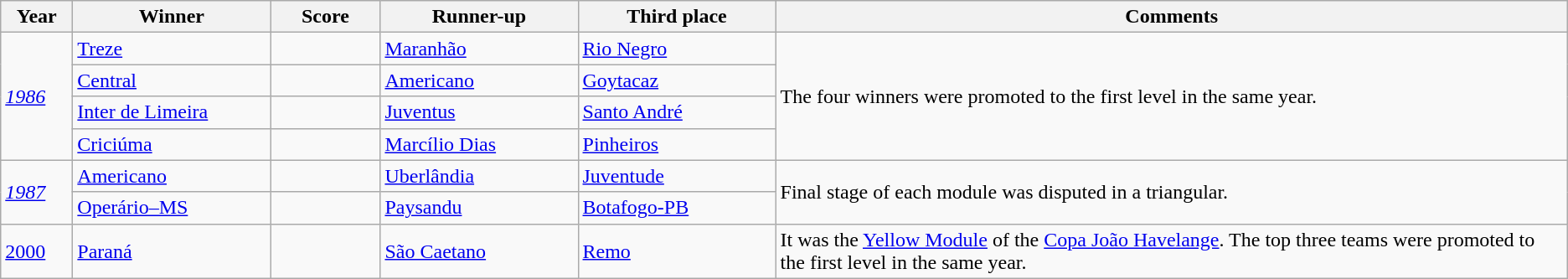<table class="wikitable sortable">
<tr>
<th width=50px>Year</th>
<th width=150px>Winner</th>
<th width=80px>Score</th>
<th width=150px>Runner-up</th>
<th width=150px>Third place</th>
<th>Comments</th>
</tr>
<tr>
<td rowspan=4><em><a href='#'>1986</a></em></td>
<td> <a href='#'>Treze</a></td>
<td></td>
<td> <a href='#'>Maranhão</a></td>
<td> <a href='#'>Rio Negro</a></td>
<td rowspan=4>The four winners were promoted to the first level in the same year.</td>
</tr>
<tr>
<td> <a href='#'>Central</a></td>
<td></td>
<td> <a href='#'>Americano</a></td>
<td> <a href='#'>Goytacaz</a></td>
</tr>
<tr>
<td> <a href='#'>Inter de Limeira</a></td>
<td></td>
<td> <a href='#'>Juventus</a></td>
<td> <a href='#'>Santo André</a></td>
</tr>
<tr>
<td> <a href='#'>Criciúma</a></td>
<td></td>
<td> <a href='#'>Marcílio Dias</a></td>
<td> <a href='#'>Pinheiros</a></td>
</tr>
<tr>
<td rowspan=2><em><a href='#'>1987</a></em></td>
<td> <a href='#'>Americano</a></td>
<td></td>
<td> <a href='#'>Uberlândia</a></td>
<td> <a href='#'>Juventude</a></td>
<td rowspan=2>Final stage of each module was disputed in a triangular.</td>
</tr>
<tr>
<td> <a href='#'>Operário–MS</a></td>
<td></td>
<td> <a href='#'>Paysandu</a></td>
<td> <a href='#'>Botafogo-PB</a></td>
</tr>
<tr>
<td><a href='#'>2000</a></td>
<td> <a href='#'>Paraná</a></td>
<td align=center><br></td>
<td> <a href='#'>São Caetano</a></td>
<td> <a href='#'>Remo</a></td>
<td>It was the <a href='#'>Yellow Module</a> of the <a href='#'>Copa João Havelange</a>. The top three teams were promoted to the first level in the same year.</td>
</tr>
</table>
